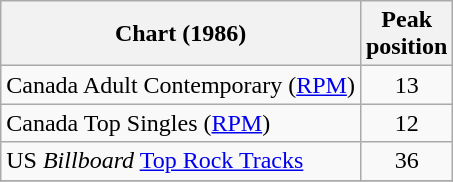<table class="wikitable sortable">
<tr>
<th>Chart (1986)</th>
<th>Peak<br>position</th>
</tr>
<tr>
<td align="left">Canada Adult Contemporary (<a href='#'>RPM</a>)</td>
<td align="center">13</td>
</tr>
<tr>
<td align="left">Canada Top Singles (<a href='#'>RPM</a>)</td>
<td align="center">12</td>
</tr>
<tr>
<td align="left">US <em>Billboard</em> <a href='#'>Top Rock Tracks</a></td>
<td align="center">36</td>
</tr>
<tr>
</tr>
</table>
